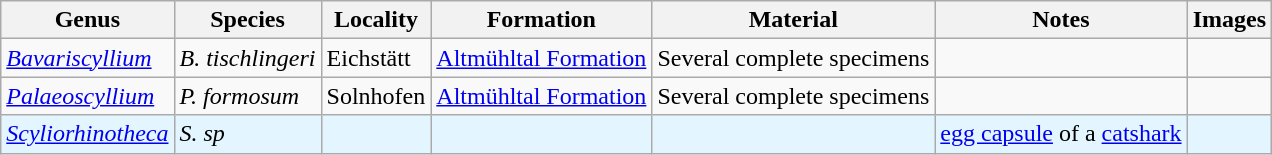<table class="wikitable">
<tr>
<th>Genus</th>
<th>Species</th>
<th>Locality</th>
<th>Formation</th>
<th>Material</th>
<th>Notes</th>
<th>Images</th>
</tr>
<tr>
<td><em><a href='#'>Bavariscyllium</a></em></td>
<td><em>B. tischlingeri</em></td>
<td>Eichstätt</td>
<td><a href='#'>Altmühltal Formation</a></td>
<td>Several complete specimens</td>
<td></td>
<td></td>
</tr>
<tr>
<td><em><a href='#'>Palaeoscyllium</a></em></td>
<td><em>P. formosum</em></td>
<td>Solnhofen</td>
<td><a href='#'>Altmühltal Formation</a></td>
<td>Several complete specimens</td>
<td></td>
<td></td>
</tr>
<tr>
<td style="background:#E3F5FF;"><em><a href='#'>Scyliorhinotheca</a></em></td>
<td style="background:#E3F5FF;"><em>S. sp</em></td>
<td style="background:#E3F5FF;"></td>
<td style="background:#E3F5FF;"></td>
<td style="background:#E3F5FF;"></td>
<td style="background:#E3F5FF;"><a href='#'>egg capsule</a> of a <a href='#'>catshark</a></td>
<td style="background:#E3F5FF;"></td>
</tr>
</table>
